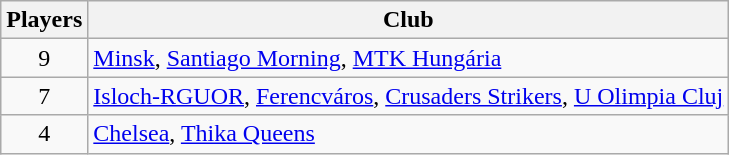<table class="wikitable">
<tr>
<th>Players</th>
<th>Club</th>
</tr>
<tr>
<td align="center">9</td>
<td> <a href='#'>Minsk</a>,  <a href='#'>Santiago Morning</a>,  <a href='#'>MTK Hungária</a></td>
</tr>
<tr>
<td align="center">7</td>
<td> <a href='#'>Isloch-RGUOR</a>,  <a href='#'>Ferencváros</a>,  <a href='#'>Crusaders Strikers</a>,  <a href='#'>U Olimpia Cluj</a></td>
</tr>
<tr>
<td align="center">4</td>
<td> <a href='#'>Chelsea</a>,  <a href='#'>Thika Queens</a></td>
</tr>
</table>
